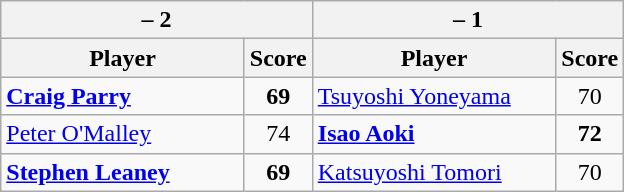<table class=wikitable>
<tr>
<th colspan=2> – 2</th>
<th colspan=2> – 1</th>
</tr>
<tr>
<th width=155>Player</th>
<th>Score</th>
<th width=155>Player</th>
<th>Score</th>
</tr>
<tr>
<td><strong><a href='#'>Craig Parry</a></strong></td>
<td align=center><strong>69</strong></td>
<td><a href='#'>Tsuyoshi Yoneyama</a></td>
<td align=center>70</td>
</tr>
<tr>
<td><a href='#'>Peter O'Malley</a></td>
<td align=center>74</td>
<td><strong><a href='#'>Isao Aoki</a></strong></td>
<td align=center><strong>72</strong></td>
</tr>
<tr>
<td><strong><a href='#'>Stephen Leaney</a></strong></td>
<td align=center><strong>69</strong></td>
<td><a href='#'>Katsuyoshi Tomori</a></td>
<td align=center>70</td>
</tr>
</table>
